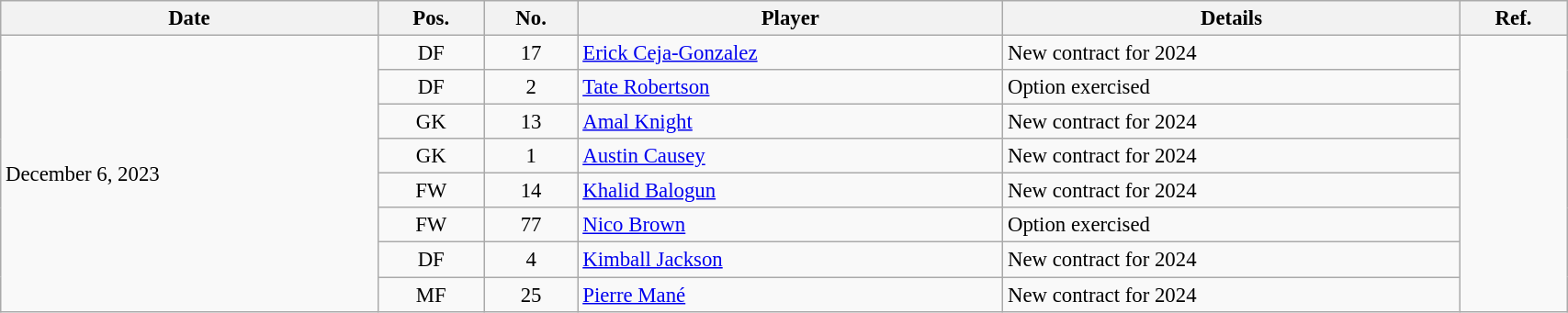<table class="wikitable sortable" style="width:90%; text-align:left; font-size:95%; text-align:left;">
<tr>
<th>Date</th>
<th>Pos.</th>
<th>No.</th>
<th>Player</th>
<th>Details</th>
<th>Ref.</th>
</tr>
<tr>
<td rowspan="8">December 6, 2023</td>
<td style="text-align:center;">DF</td>
<td style="text-align:center;">17</td>
<td align="left"> <a href='#'>Erick Ceja-Gonzalez</a></td>
<td>New contract for 2024</td>
<td rowspan="8"></td>
</tr>
<tr>
<td style="text-align:center;">DF</td>
<td style="text-align:center;">2</td>
<td align="left"> <a href='#'>Tate Robertson</a></td>
<td>Option exercised</td>
</tr>
<tr>
<td style="text-align:center;">GK</td>
<td style="text-align:center;">13</td>
<td align="left"> <a href='#'>Amal Knight</a></td>
<td>New contract for 2024</td>
</tr>
<tr>
<td style="text-align:center;">GK</td>
<td style="text-align:center;">1</td>
<td align="left"> <a href='#'>Austin Causey</a></td>
<td>New contract for 2024</td>
</tr>
<tr>
<td style="text-align:center;">FW</td>
<td style="text-align:center;">14</td>
<td align="left"> <a href='#'>Khalid Balogun</a></td>
<td>New contract for 2024</td>
</tr>
<tr>
<td style="text-align:center;">FW</td>
<td style="text-align:center;">77</td>
<td align="left"> <a href='#'>Nico Brown</a></td>
<td>Option exercised</td>
</tr>
<tr>
<td style="text-align:center;">DF</td>
<td style="text-align:center;">4</td>
<td align="left"> <a href='#'>Kimball Jackson</a></td>
<td>New contract for 2024</td>
</tr>
<tr>
<td style="text-align:center;">MF</td>
<td style="text-align:center;">25</td>
<td align="left"> <a href='#'>Pierre Mané</a></td>
<td>New contract for 2024</td>
</tr>
</table>
